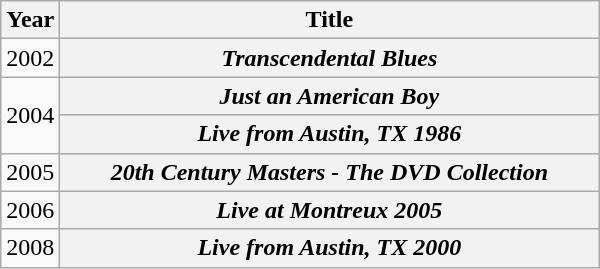<table class="wikitable plainrowheaders">
<tr>
<th>Year</th>
<th style="width:22em;">Title</th>
</tr>
<tr>
<td>2002</td>
<th scope="row"><em>Transcendental Blues</em></th>
</tr>
<tr>
<td rowspan="2">2004</td>
<th scope="row"><em>Just an American Boy</em></th>
</tr>
<tr>
<th scope="row"><em>Live from Austin, TX 1986</em></th>
</tr>
<tr>
<td>2005</td>
<th scope="row"><em>20th Century Masters - The DVD Collection</em></th>
</tr>
<tr>
<td>2006</td>
<th scope="row"><em>Live at Montreux 2005</em></th>
</tr>
<tr>
<td>2008</td>
<th scope="row"><em>Live from Austin, TX 2000</em></th>
</tr>
</table>
